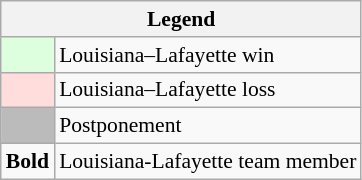<table class="wikitable" style="font-size:90%">
<tr>
<th colspan="2">Legend</th>
</tr>
<tr>
<td style="background:#dfd;"> </td>
<td>Louisiana–Lafayette win</td>
</tr>
<tr>
<td style="background:#fdd;"> </td>
<td>Louisiana–Lafayette loss</td>
</tr>
<tr>
<td style="background:#bbb;"> </td>
<td>Postponement</td>
</tr>
<tr>
<td><strong>Bold</strong></td>
<td>Louisiana-Lafayette team member</td>
</tr>
</table>
